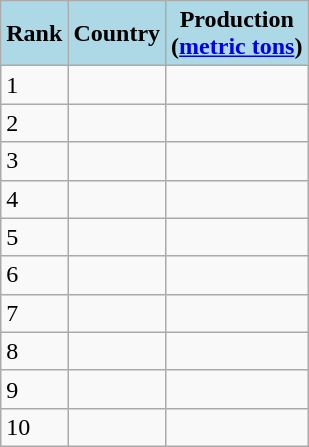<table class="wikitable sortable">
<tr>
<th style="background:lightblue;">Rank</th>
<th style="background:lightblue;">Country</th>
<th style="background:lightblue;">Production<br>(<a href='#'>metric tons</a>)</th>
</tr>
<tr>
<td>1</td>
<td></td>
<td style="text-align:right"></td>
</tr>
<tr>
<td>2</td>
<td></td>
<td style="text-align:right"></td>
</tr>
<tr>
<td>3</td>
<td></td>
<td style="text-align:right"></td>
</tr>
<tr>
<td>4</td>
<td></td>
<td style="text-align:right"></td>
</tr>
<tr>
<td>5</td>
<td></td>
<td style="text-align:right"></td>
</tr>
<tr>
<td>6</td>
<td></td>
<td style="text-align:right"></td>
</tr>
<tr>
<td>7</td>
<td></td>
<td style="text-align:right"></td>
</tr>
<tr>
<td>8</td>
<td></td>
<td style="text-align:right"></td>
</tr>
<tr>
<td>9</td>
<td></td>
<td style="text-align:right"></td>
</tr>
<tr>
<td>10</td>
<td></td>
<td style="text-align:right"></td>
</tr>
</table>
